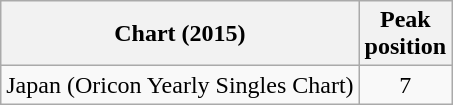<table class="wikitable sortable">
<tr>
<th>Chart (2015)</th>
<th>Peak<br>position</th>
</tr>
<tr>
<td>Japan (Oricon Yearly Singles Chart)</td>
<td align="center">7</td>
</tr>
</table>
